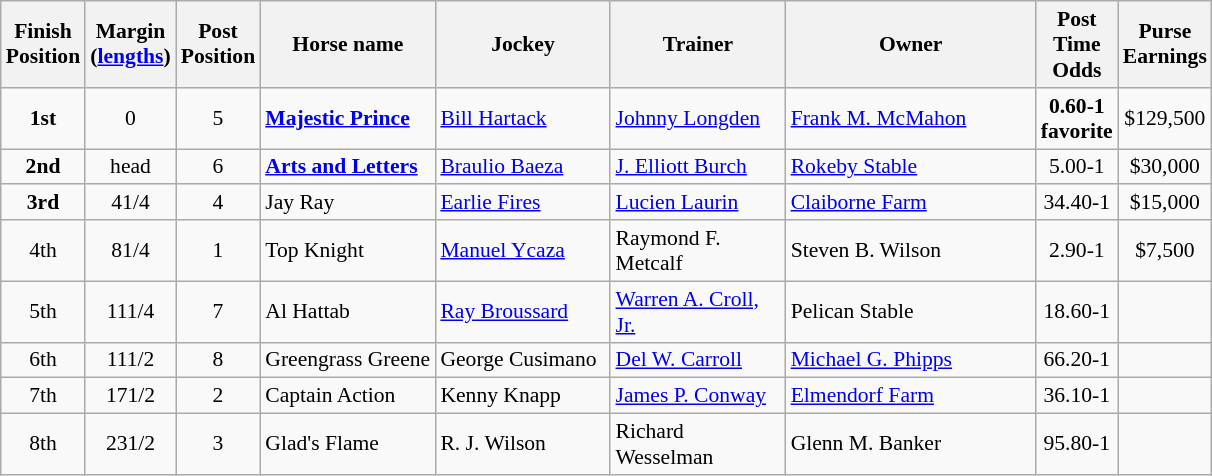<table class="wikitable sortable" | border="2" cellpadding="1" style="border-collapse: collapse; font-size:90%">
<tr>
<th width="30px">Finish <br><span>Position</span></th>
<th width="30px">Margin<br> <span>(<a href='#'>lengths</a>)</span></th>
<th width="30px">Post<br><span>Position</span></th>
<th width="110px">Horse name</th>
<th width="110px">Jockey</th>
<th width="110px">Trainer</th>
<th width="160px">Owner</th>
<th width="40px">Post<br><span>Time Odds</span></th>
<th width="40px">Purse<br><span>Earnings</span></th>
</tr>
<tr>
<td align=center><strong>1<span>st</span></strong></td>
<td align=center>0</td>
<td align=center>5</td>
<td><strong><a href='#'>Majestic Prince</a></strong></td>
<td><a href='#'>Bill Hartack</a></td>
<td><a href='#'>Johnny Longden</a></td>
<td><a href='#'>Frank M. McMahon</a></td>
<td align=center><strong>0.60-1</strong> <br><strong><span>favorite</span></strong></td>
<td align=center>$129,500</td>
</tr>
<tr>
<td align=center><strong>2<span>nd</span></strong></td>
<td align=center><span>head</span></td>
<td align=center>6</td>
<td><strong><a href='#'>Arts and Letters</a></strong></td>
<td><a href='#'>Braulio Baeza</a></td>
<td><a href='#'>J. Elliott Burch</a></td>
<td><a href='#'>Rokeby Stable</a></td>
<td align=center>5.00-1</td>
<td align=center>$30,000</td>
</tr>
<tr>
<td align=center><strong>3<span>rd</span></strong></td>
<td align=center>4<span>1/4</span></td>
<td align=center>4</td>
<td>Jay Ray</td>
<td><a href='#'>Earlie Fires</a></td>
<td><a href='#'>Lucien Laurin</a></td>
<td><a href='#'>Claiborne Farm</a></td>
<td align=center>34.40-1</td>
<td align=center>$15,000</td>
</tr>
<tr>
<td align=center>4<span>th</span></td>
<td align=center>8<span>1/4</span></td>
<td align=center>1</td>
<td>Top Knight</td>
<td><a href='#'>Manuel Ycaza</a></td>
<td>Raymond F. Metcalf</td>
<td>Steven B. Wilson</td>
<td align=center>2.90-1</td>
<td align=center>$7,500</td>
</tr>
<tr>
<td align=center>5<span>th</span></td>
<td align=center>11<span>1/4</span></td>
<td align=center>7</td>
<td>Al Hattab</td>
<td><a href='#'>Ray Broussard</a></td>
<td><a href='#'>Warren A. Croll, Jr.</a></td>
<td>Pelican Stable</td>
<td align=center>18.60-1</td>
<td align=center></td>
</tr>
<tr>
<td align=center>6<span>th</span></td>
<td align=center>11<span>1/2</span></td>
<td align=center>8</td>
<td>Greengrass Greene</td>
<td>George Cusimano</td>
<td><a href='#'>Del W. Carroll</a></td>
<td><a href='#'>Michael G. Phipps</a></td>
<td align=center>66.20-1</td>
<td></td>
</tr>
<tr>
<td align=center>7<span>th</span></td>
<td align=center>17<span>1/2</span></td>
<td align=center>2</td>
<td>Captain Action</td>
<td>Kenny Knapp</td>
<td><a href='#'>James P. Conway</a></td>
<td><a href='#'>Elmendorf Farm</a></td>
<td align=center>36.10-1</td>
<td></td>
</tr>
<tr>
<td align=center>8<span>th</span></td>
<td align=center>23<span>1/2</span></td>
<td align=center>3</td>
<td>Glad's Flame</td>
<td>R. J. Wilson</td>
<td>Richard Wesselman</td>
<td>Glenn M. Banker</td>
<td align=center>95.80-1</td>
<td></td>
</tr>
</table>
